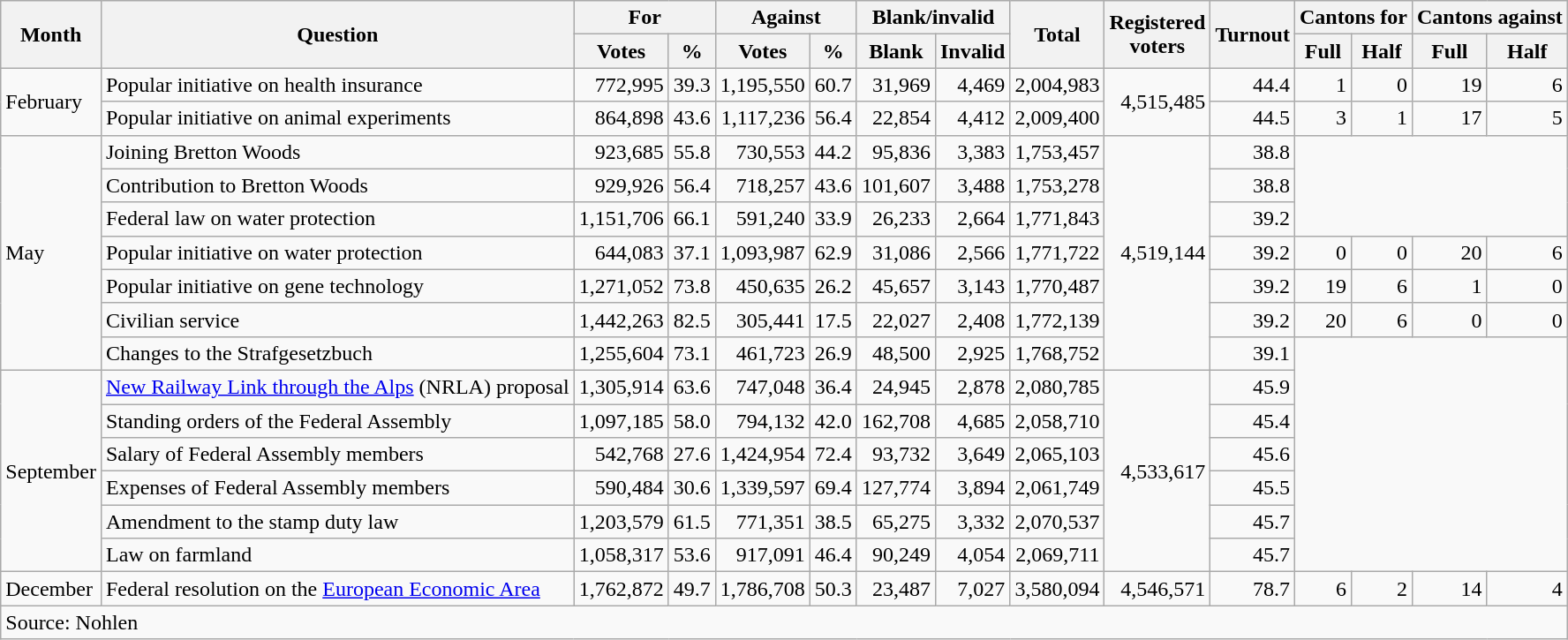<table class=wikitable style=text-align:right>
<tr>
<th rowspan=2>Month</th>
<th rowspan=2>Question</th>
<th colspan=2>For</th>
<th colspan=2>Against</th>
<th colspan=2>Blank/invalid</th>
<th rowspan=2>Total</th>
<th rowspan=2>Registered<br>voters</th>
<th rowspan=2>Turnout</th>
<th colspan=2>Cantons for</th>
<th colspan=2>Cantons against</th>
</tr>
<tr>
<th>Votes</th>
<th>%</th>
<th>Votes</th>
<th>%</th>
<th>Blank</th>
<th>Invalid</th>
<th>Full</th>
<th>Half</th>
<th>Full</th>
<th>Half</th>
</tr>
<tr>
<td align=left rowspan=2>February</td>
<td align=left>Popular initiative on health insurance</td>
<td>772,995</td>
<td>39.3</td>
<td>1,195,550</td>
<td>60.7</td>
<td>31,969</td>
<td>4,469</td>
<td>2,004,983</td>
<td rowspan=2>4,515,485</td>
<td>44.4</td>
<td>1</td>
<td>0</td>
<td>19</td>
<td>6</td>
</tr>
<tr>
<td align=left>Popular initiative on animal experiments</td>
<td>864,898</td>
<td>43.6</td>
<td>1,117,236</td>
<td>56.4</td>
<td>22,854</td>
<td>4,412</td>
<td>2,009,400</td>
<td>44.5</td>
<td>3</td>
<td>1</td>
<td>17</td>
<td>5</td>
</tr>
<tr>
<td align=left rowspan=7>May</td>
<td align=left>Joining Bretton Woods</td>
<td>923,685</td>
<td>55.8</td>
<td>730,553</td>
<td>44.2</td>
<td>95,836</td>
<td>3,383</td>
<td>1,753,457</td>
<td rowspan=7>4,519,144</td>
<td>38.8</td>
<td rowspan=3 colspan=4></td>
</tr>
<tr>
<td align=left>Contribution to Bretton Woods</td>
<td>929,926</td>
<td>56.4</td>
<td>718,257</td>
<td>43.6</td>
<td>101,607</td>
<td>3,488</td>
<td>1,753,278</td>
<td>38.8</td>
</tr>
<tr>
<td align=left>Federal law on water protection</td>
<td>1,151,706</td>
<td>66.1</td>
<td>591,240</td>
<td>33.9</td>
<td>26,233</td>
<td>2,664</td>
<td>1,771,843</td>
<td>39.2</td>
</tr>
<tr>
<td align=left>Popular initiative on water protection</td>
<td>644,083</td>
<td>37.1</td>
<td>1,093,987</td>
<td>62.9</td>
<td>31,086</td>
<td>2,566</td>
<td>1,771,722</td>
<td>39.2</td>
<td>0</td>
<td>0</td>
<td>20</td>
<td>6</td>
</tr>
<tr>
<td align=left>Popular initiative on gene technology</td>
<td>1,271,052</td>
<td>73.8</td>
<td>450,635</td>
<td>26.2</td>
<td>45,657</td>
<td>3,143</td>
<td>1,770,487</td>
<td>39.2</td>
<td>19</td>
<td>6</td>
<td>1</td>
<td>0</td>
</tr>
<tr>
<td align=left>Civilian service</td>
<td>1,442,263</td>
<td>82.5</td>
<td>305,441</td>
<td>17.5</td>
<td>22,027</td>
<td>2,408</td>
<td>1,772,139</td>
<td>39.2</td>
<td>20</td>
<td>6</td>
<td>0</td>
<td>0</td>
</tr>
<tr>
<td align=left>Changes to the Strafgesetzbuch</td>
<td>1,255,604</td>
<td>73.1</td>
<td>461,723</td>
<td>26.9</td>
<td>48,500</td>
<td>2,925</td>
<td>1,768,752</td>
<td>39.1</td>
<td rowspan=7 colspan=4></td>
</tr>
<tr>
<td align=left rowspan=6>September</td>
<td align=left><a href='#'>New Railway Link through the Alps</a> (NRLA) proposal</td>
<td>1,305,914</td>
<td>63.6</td>
<td>747,048</td>
<td>36.4</td>
<td>24,945</td>
<td>2,878</td>
<td>2,080,785</td>
<td rowspan=6>4,533,617</td>
<td>45.9</td>
</tr>
<tr>
<td align=left>Standing orders of the Federal Assembly</td>
<td>1,097,185</td>
<td>58.0</td>
<td>794,132</td>
<td>42.0</td>
<td>162,708</td>
<td>4,685</td>
<td>2,058,710</td>
<td>45.4</td>
</tr>
<tr>
<td align=left>Salary of Federal Assembly members</td>
<td>542,768</td>
<td>27.6</td>
<td>1,424,954</td>
<td>72.4</td>
<td>93,732</td>
<td>3,649</td>
<td>2,065,103</td>
<td>45.6</td>
</tr>
<tr>
<td align=left>Expenses of Federal Assembly members</td>
<td>590,484</td>
<td>30.6</td>
<td>1,339,597</td>
<td>69.4</td>
<td>127,774</td>
<td>3,894</td>
<td>2,061,749</td>
<td>45.5</td>
</tr>
<tr>
<td align=left>Amendment to the stamp duty law</td>
<td>1,203,579</td>
<td>61.5</td>
<td>771,351</td>
<td>38.5</td>
<td>65,275</td>
<td>3,332</td>
<td>2,070,537</td>
<td>45.7</td>
</tr>
<tr>
<td align=left>Law on farmland</td>
<td>1,058,317</td>
<td>53.6</td>
<td>917,091</td>
<td>46.4</td>
<td>90,249</td>
<td>4,054</td>
<td>2,069,711</td>
<td>45.7</td>
</tr>
<tr>
<td align=left>December</td>
<td align=left>Federal resolution on the <a href='#'>European Economic Area</a></td>
<td>1,762,872</td>
<td>49.7</td>
<td>1,786,708</td>
<td>50.3</td>
<td>23,487</td>
<td>7,027</td>
<td>3,580,094</td>
<td>4,546,571</td>
<td>78.7</td>
<td>6</td>
<td>2</td>
<td>14</td>
<td>4</td>
</tr>
<tr>
<td align=left colspan=15>Source: Nohlen</td>
</tr>
</table>
